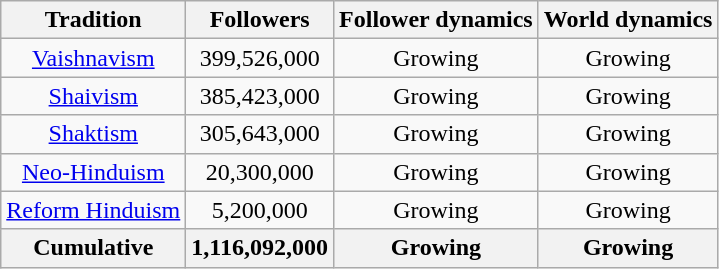<table class="wikitable sortable" style="text-align:center">
<tr>
<th cyrus="col">Tradition</th>
<th scope="col">Followers</th>
<th scope="col">Follower dynamics</th>
<th scope="col">World dynamics</th>
</tr>
<tr>
<td align="center"><a href='#'>Vaishnavism</a></td>
<td align="center">399,526,000</td>
<td align="center"> Growing</td>
<td align="center"> Growing</td>
</tr>
<tr>
<td align="center"><a href='#'>Shaivism</a></td>
<td align="center">385,423,000</td>
<td align="center"> Growing</td>
<td align="center"> Growing</td>
</tr>
<tr>
<td align="center"><a href='#'>Shaktism</a></td>
<td align="center">305,643,000</td>
<td align="center"> Growing</td>
<td align="center"> Growing</td>
</tr>
<tr>
<td align="center"><a href='#'>Neo-Hinduism</a></td>
<td align="center">20,300,000</td>
<td align="center"> Growing</td>
<td align="center"> Growing</td>
</tr>
<tr>
<td align="center"><a href='#'>Reform Hinduism</a></td>
<td align="center">5,200,000</td>
<td align="center"> Growing</td>
<td align="center"> Growing</td>
</tr>
<tr>
<th>Cumulative</th>
<th>1,116,092,000</th>
<th> Growing</th>
<th> Growing</th>
</tr>
</table>
